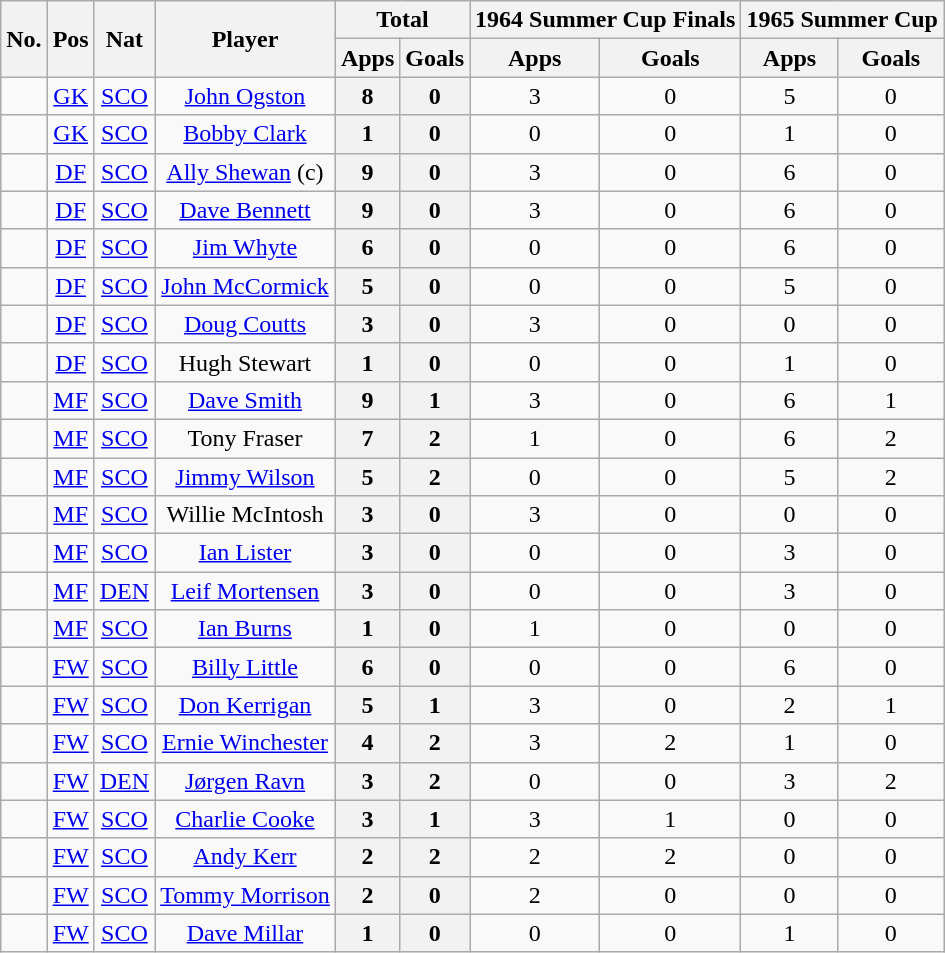<table class="wikitable sortable" style="text-align: center;">
<tr>
<th rowspan="2"><abbr>No.</abbr></th>
<th rowspan="2"><abbr>Pos</abbr></th>
<th rowspan="2"><abbr>Nat</abbr></th>
<th rowspan="2">Player</th>
<th colspan="2">Total</th>
<th colspan="2">1964 Summer Cup Finals</th>
<th colspan="2">1965 Summer Cup</th>
</tr>
<tr>
<th>Apps</th>
<th>Goals</th>
<th>Apps</th>
<th>Goals</th>
<th>Apps</th>
<th>Goals</th>
</tr>
<tr>
<td></td>
<td><a href='#'>GK</a></td>
<td> <a href='#'>SCO</a></td>
<td><a href='#'>John Ogston</a></td>
<th>8</th>
<th>0</th>
<td>3</td>
<td>0</td>
<td>5</td>
<td>0</td>
</tr>
<tr>
<td></td>
<td><a href='#'>GK</a></td>
<td> <a href='#'>SCO</a></td>
<td><a href='#'>Bobby Clark</a></td>
<th>1</th>
<th>0</th>
<td>0</td>
<td>0</td>
<td>1</td>
<td>0</td>
</tr>
<tr>
<td></td>
<td><a href='#'>DF</a></td>
<td> <a href='#'>SCO</a></td>
<td><a href='#'>Ally Shewan</a> (c)</td>
<th>9</th>
<th>0</th>
<td>3</td>
<td>0</td>
<td>6</td>
<td>0</td>
</tr>
<tr>
<td></td>
<td><a href='#'>DF</a></td>
<td> <a href='#'>SCO</a></td>
<td><a href='#'>Dave Bennett</a></td>
<th>9</th>
<th>0</th>
<td>3</td>
<td>0</td>
<td>6</td>
<td>0</td>
</tr>
<tr>
<td></td>
<td><a href='#'>DF</a></td>
<td> <a href='#'>SCO</a></td>
<td><a href='#'>Jim Whyte</a></td>
<th>6</th>
<th>0</th>
<td>0</td>
<td>0</td>
<td>6</td>
<td>0</td>
</tr>
<tr>
<td></td>
<td><a href='#'>DF</a></td>
<td> <a href='#'>SCO</a></td>
<td><a href='#'>John McCormick</a></td>
<th>5</th>
<th>0</th>
<td>0</td>
<td>0</td>
<td>5</td>
<td>0</td>
</tr>
<tr>
<td></td>
<td><a href='#'>DF</a></td>
<td> <a href='#'>SCO</a></td>
<td><a href='#'>Doug Coutts</a></td>
<th>3</th>
<th>0</th>
<td>3</td>
<td>0</td>
<td>0</td>
<td>0</td>
</tr>
<tr>
<td></td>
<td><a href='#'>DF</a></td>
<td> <a href='#'>SCO</a></td>
<td>Hugh Stewart</td>
<th>1</th>
<th>0</th>
<td>0</td>
<td>0</td>
<td>1</td>
<td>0</td>
</tr>
<tr>
<td></td>
<td><a href='#'>MF</a></td>
<td> <a href='#'>SCO</a></td>
<td><a href='#'>Dave Smith</a></td>
<th>9</th>
<th>1</th>
<td>3</td>
<td>0</td>
<td>6</td>
<td>1</td>
</tr>
<tr>
<td></td>
<td><a href='#'>MF</a></td>
<td> <a href='#'>SCO</a></td>
<td>Tony Fraser</td>
<th>7</th>
<th>2</th>
<td>1</td>
<td>0</td>
<td>6</td>
<td>2</td>
</tr>
<tr>
<td></td>
<td><a href='#'>MF</a></td>
<td> <a href='#'>SCO</a></td>
<td><a href='#'>Jimmy Wilson</a></td>
<th>5</th>
<th>2</th>
<td>0</td>
<td>0</td>
<td>5</td>
<td>2</td>
</tr>
<tr>
<td></td>
<td><a href='#'>MF</a></td>
<td> <a href='#'>SCO</a></td>
<td>Willie McIntosh</td>
<th>3</th>
<th>0</th>
<td>3</td>
<td>0</td>
<td>0</td>
<td>0</td>
</tr>
<tr>
<td></td>
<td><a href='#'>MF</a></td>
<td> <a href='#'>SCO</a></td>
<td><a href='#'>Ian Lister</a></td>
<th>3</th>
<th>0</th>
<td>0</td>
<td>0</td>
<td>3</td>
<td>0</td>
</tr>
<tr>
<td></td>
<td><a href='#'>MF</a></td>
<td> <a href='#'>DEN</a></td>
<td><a href='#'>Leif Mortensen</a></td>
<th>3</th>
<th>0</th>
<td>0</td>
<td>0</td>
<td>3</td>
<td>0</td>
</tr>
<tr>
<td></td>
<td><a href='#'>MF</a></td>
<td> <a href='#'>SCO</a></td>
<td><a href='#'>Ian Burns</a></td>
<th>1</th>
<th>0</th>
<td>1</td>
<td>0</td>
<td>0</td>
<td>0</td>
</tr>
<tr>
<td></td>
<td><a href='#'>FW</a></td>
<td> <a href='#'>SCO</a></td>
<td><a href='#'>Billy Little</a></td>
<th>6</th>
<th>0</th>
<td>0</td>
<td>0</td>
<td>6</td>
<td>0</td>
</tr>
<tr>
<td></td>
<td><a href='#'>FW</a></td>
<td> <a href='#'>SCO</a></td>
<td><a href='#'>Don Kerrigan</a></td>
<th>5</th>
<th>1</th>
<td>3</td>
<td>0</td>
<td>2</td>
<td>1</td>
</tr>
<tr>
<td></td>
<td><a href='#'>FW</a></td>
<td> <a href='#'>SCO</a></td>
<td><a href='#'>Ernie Winchester</a></td>
<th>4</th>
<th>2</th>
<td>3</td>
<td>2</td>
<td>1</td>
<td>0</td>
</tr>
<tr>
<td></td>
<td><a href='#'>FW</a></td>
<td> <a href='#'>DEN</a></td>
<td><a href='#'>Jørgen Ravn</a></td>
<th>3</th>
<th>2</th>
<td>0</td>
<td>0</td>
<td>3</td>
<td>2</td>
</tr>
<tr>
<td></td>
<td><a href='#'>FW</a></td>
<td> <a href='#'>SCO</a></td>
<td><a href='#'>Charlie Cooke</a></td>
<th>3</th>
<th>1</th>
<td>3</td>
<td>1</td>
<td>0</td>
<td>0</td>
</tr>
<tr>
<td></td>
<td><a href='#'>FW</a></td>
<td> <a href='#'>SCO</a></td>
<td><a href='#'>Andy Kerr</a></td>
<th>2</th>
<th>2</th>
<td>2</td>
<td>2</td>
<td>0</td>
<td>0</td>
</tr>
<tr>
<td></td>
<td><a href='#'>FW</a></td>
<td> <a href='#'>SCO</a></td>
<td><a href='#'>Tommy Morrison</a></td>
<th>2</th>
<th>0</th>
<td>2</td>
<td>0</td>
<td>0</td>
<td>0</td>
</tr>
<tr>
<td></td>
<td><a href='#'>FW</a></td>
<td> <a href='#'>SCO</a></td>
<td><a href='#'>Dave Millar</a></td>
<th>1</th>
<th>0</th>
<td>0</td>
<td>0</td>
<td>1</td>
<td>0</td>
</tr>
</table>
